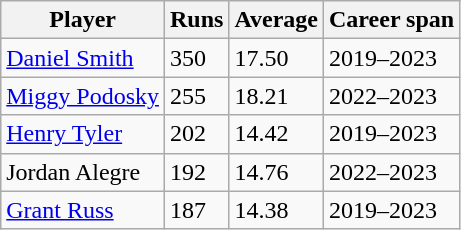<table class="wikitable">
<tr>
<th>Player</th>
<th>Runs</th>
<th>Average</th>
<th>Career span</th>
</tr>
<tr>
<td><a href='#'>Daniel Smith</a></td>
<td>350</td>
<td>17.50</td>
<td>2019–2023</td>
</tr>
<tr>
<td><a href='#'>Miggy Podosky</a></td>
<td>255</td>
<td>18.21</td>
<td>2022–2023</td>
</tr>
<tr>
<td><a href='#'>Henry Tyler</a></td>
<td>202</td>
<td>14.42</td>
<td>2019–2023</td>
</tr>
<tr>
<td>Jordan Alegre</td>
<td>192</td>
<td>14.76</td>
<td>2022–2023</td>
</tr>
<tr>
<td><a href='#'>Grant Russ</a></td>
<td>187</td>
<td>14.38</td>
<td>2019–2023</td>
</tr>
</table>
